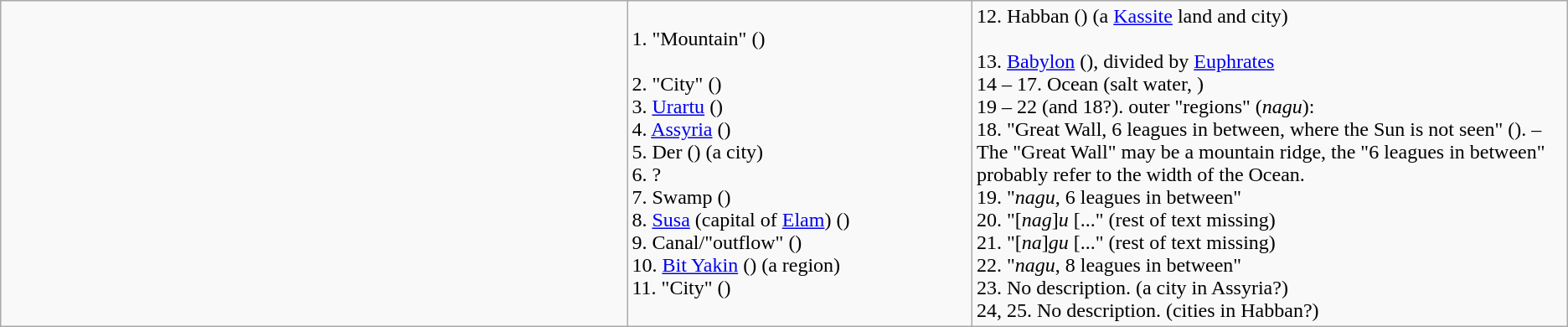<table class="wikitable graytable">
<tr>
<td align="center" width="40%"></td>
<td align="left" width="22%">1. "Mountain" ()<br><br>2. "City" ()<br>
3. <a href='#'>Urartu</a> ()<br>
4. <a href='#'>Assyria</a> ()<br>
5. Der () (a city)<br>
6. ? <br>
7. Swamp ()<br>
8. <a href='#'>Susa</a> (capital of <a href='#'>Elam</a>) ()<br>
9. Canal/"outflow" ()<br>
10. <a href='#'>Bit Yakin</a> () (a region) <br>
11. "City" ()<br></td>
<td align="left">12. Habban () (a <a href='#'>Kassite</a> land and city)<br><br>13. <a href='#'>Babylon</a> (), divided by <a href='#'>Euphrates</a> <br>
14 – 17. Ocean (salt water, ) <br>
19 – 22 (and 18?). outer "regions" (<em>nagu</em>): <br>
18. "Great Wall, 6 leagues in between, where the Sun is not seen" (). – The "Great Wall" may be a mountain ridge, the "6 leagues in between" probably refer to the width of the Ocean. <br>
19. "<em>nagu</em>, 6 leagues in between"<br>
20. "[<em>nag</em>]<em>u</em> [..." (rest of text missing) <br>
21. "[<em>na</em>]<em>gu</em> [..." (rest of text missing) <br>
22. "<em>nagu</em>, 8 leagues in between" <br>
23. No description. (a city in Assyria?)<br>
24, 25. No description. (cities in Habban?)<br></td>
</tr>
</table>
